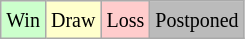<table class="wikitable">
<tr>
<td style="background-color: #ccffcc;"><small>Win</small></td>
<td style="background-color: #ffffcc;"><small>Draw</small></td>
<td style="background-color: #ffcccc;"><small>Loss</small></td>
<td style="background-color: #BBBBBB;"><small>Postponed</small></td>
</tr>
</table>
